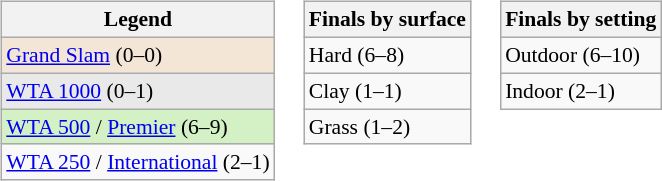<table>
<tr valign=top>
<td><br><table class="wikitable" style=font-size:90%>
<tr>
<th>Legend</th>
</tr>
<tr style=background:#f3e6d7;>
<td><a href='#'>Grand Slam</a> (0–0)</td>
</tr>
<tr style=background:#e9e9e9;>
<td><a href='#'>WTA 1000</a> (0–1)</td>
</tr>
<tr style=background:#d4f1c5;>
<td><a href='#'>WTA 500</a> / <a href='#'>Premier</a> (6–9)</td>
</tr>
<tr>
<td><a href='#'>WTA 250</a> / <a href='#'>International</a> (2–1)</td>
</tr>
</table>
</td>
<td><br><table class="wikitable" style=font-size:90%>
<tr>
<th>Finals by surface</th>
</tr>
<tr>
<td>Hard (6–8)</td>
</tr>
<tr>
<td>Clay (1–1)</td>
</tr>
<tr>
<td>Grass (1–2)</td>
</tr>
</table>
</td>
<td><br><table class="wikitable" style=font-size:90%>
<tr>
<th>Finals by setting</th>
</tr>
<tr>
<td>Outdoor (6–10)</td>
</tr>
<tr>
<td>Indoor (2–1)</td>
</tr>
</table>
</td>
</tr>
</table>
